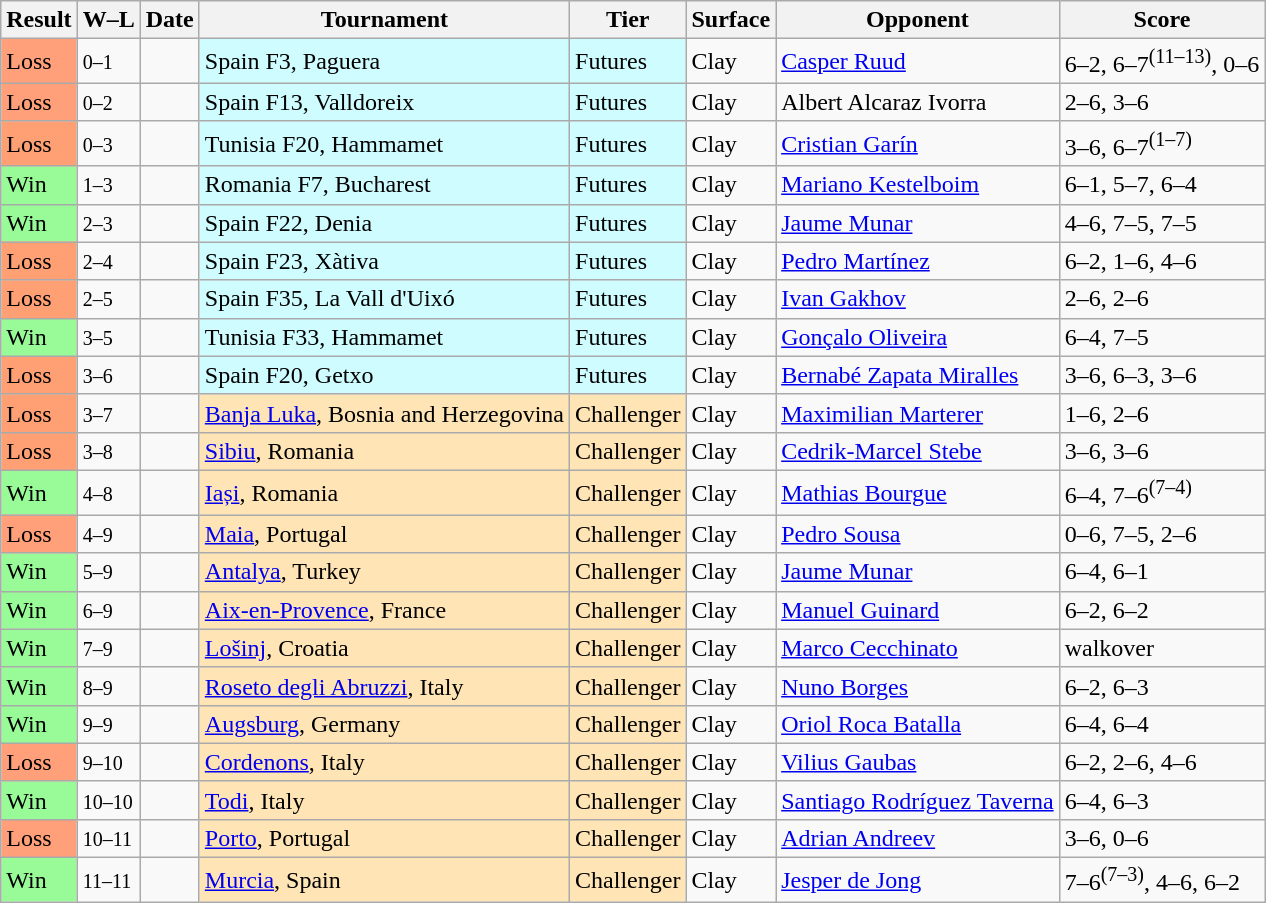<table class="sortable wikitable">
<tr>
<th>Result</th>
<th class="unsortable">W–L</th>
<th>Date</th>
<th>Tournament</th>
<th>Tier</th>
<th>Surface</th>
<th>Opponent</th>
<th class="unsortable">Score</th>
</tr>
<tr>
<td bgcolor=FFA07A>Loss</td>
<td><small>0–1</small></td>
<td></td>
<td style="background:#cffcff;">Spain F3, Paguera</td>
<td style="background:#cffcff;">Futures</td>
<td>Clay</td>
<td> <a href='#'>Casper Ruud</a></td>
<td>6–2, 6–7<sup>(11–13)</sup>, 0–6</td>
</tr>
<tr>
<td bgcolor=FFA07A>Loss</td>
<td><small>0–2</small></td>
<td></td>
<td style="background:#cffcff;">Spain F13, Valldoreix</td>
<td style="background:#cffcff;">Futures</td>
<td>Clay</td>
<td> Albert Alcaraz Ivorra</td>
<td>2–6, 3–6</td>
</tr>
<tr>
<td bgcolor=FFA074>Loss</td>
<td><small>0–3</small></td>
<td></td>
<td style="background:#cffcff;">Tunisia F20, Hammamet</td>
<td style="background:#cffcff;">Futures</td>
<td>Clay</td>
<td> <a href='#'>Cristian Garín</a></td>
<td>3–6, 6–7<sup>(1–7)</sup></td>
</tr>
<tr>
<td bgcolor=98FB98>Win</td>
<td><small>1–3</small></td>
<td></td>
<td style="background:#cffcff;">Romania F7, Bucharest</td>
<td style="background:#cffcff;">Futures</td>
<td>Clay</td>
<td> <a href='#'>Mariano Kestelboim</a></td>
<td>6–1, 5–7, 6–4</td>
</tr>
<tr>
<td bgcolor=98FB98>Win</td>
<td><small>2–3</small></td>
<td></td>
<td style="background:#cffcff;">Spain F22, Denia</td>
<td style="background:#cffcff;">Futures</td>
<td>Clay</td>
<td> <a href='#'>Jaume Munar</a></td>
<td>4–6, 7–5, 7–5</td>
</tr>
<tr>
<td bgcolor=FFA074>Loss</td>
<td><small>2–4</small></td>
<td></td>
<td style="background:#cffcff;">Spain F23, Xàtiva</td>
<td style="background:#cffcff;">Futures</td>
<td>Clay</td>
<td> <a href='#'>Pedro Martínez</a></td>
<td>6–2, 1–6, 4–6</td>
</tr>
<tr>
<td bgcolor=FFA074>Loss</td>
<td><small>2–5</small></td>
<td></td>
<td style="background:#cffcff;">Spain F35, La Vall d'Uixó</td>
<td style="background:#cffcff;">Futures</td>
<td>Clay</td>
<td> <a href='#'>Ivan Gakhov</a></td>
<td>2–6, 2–6</td>
</tr>
<tr>
<td bgcolor=98FB98>Win</td>
<td><small>3–5</small></td>
<td></td>
<td style="background:#cffcff;">Tunisia F33, Hammamet</td>
<td style="background:#cffcff;">Futures</td>
<td>Clay</td>
<td> <a href='#'>Gonçalo Oliveira</a></td>
<td>6–4, 7–5</td>
</tr>
<tr>
<td bgcolor=FFA074>Loss</td>
<td><small>3–6</small></td>
<td></td>
<td style="background:#cffcff;">Spain F20, Getxo</td>
<td style="background:#cffcff;">Futures</td>
<td>Clay</td>
<td> <a href='#'>Bernabé Zapata Miralles</a></td>
<td>3–6, 6–3, 3–6</td>
</tr>
<tr>
<td bgcolor=FFA074>Loss</td>
<td><small>3–7</small></td>
<td><a href='#'></a></td>
<td style="background:moccasin;"><a href='#'>Banja Luka</a>, Bosnia and Herzegovina</td>
<td style="background:moccasin;">Challenger</td>
<td>Clay</td>
<td> <a href='#'>Maximilian Marterer</a></td>
<td>1–6, 2–6</td>
</tr>
<tr>
<td bgcolor=FFA074>Loss</td>
<td><small>3–8</small></td>
<td><a href='#'></a></td>
<td style="background:moccasin;"><a href='#'>Sibiu</a>, Romania</td>
<td style="background:moccasin;">Challenger</td>
<td>Clay</td>
<td> <a href='#'>Cedrik-Marcel Stebe</a></td>
<td>3–6, 3–6</td>
</tr>
<tr>
<td bgcolor=98FB98>Win</td>
<td><small>4–8</small></td>
<td><a href='#'></a></td>
<td style="background:moccasin;"><a href='#'>Iași</a>, Romania</td>
<td style="background:moccasin;">Challenger</td>
<td>Clay</td>
<td> <a href='#'>Mathias Bourgue</a></td>
<td>6–4, 7–6<sup>(7–4)</sup></td>
</tr>
<tr>
<td bgcolor=FFA07A>Loss</td>
<td><small>4–9</small></td>
<td><a href='#'></a></td>
<td style="background:moccasin;"><a href='#'>Maia</a>, Portugal</td>
<td style="background:moccasin;">Challenger</td>
<td>Clay</td>
<td> <a href='#'>Pedro Sousa</a></td>
<td>0–6, 7–5, 2–6</td>
</tr>
<tr>
<td bgcolor=98FB98>Win</td>
<td><small>5–9</small></td>
<td><a href='#'></a></td>
<td style="background:moccasin;"><a href='#'>Antalya</a>, Turkey</td>
<td style="background:moccasin;">Challenger</td>
<td>Clay</td>
<td> <a href='#'>Jaume Munar</a></td>
<td>6–4, 6–1</td>
</tr>
<tr>
<td bgcolor=98FB98>Win</td>
<td><small>6–9</small></td>
<td><a href='#'></a></td>
<td style="background:moccasin;"><a href='#'>Aix-en-Provence</a>, France</td>
<td style="background:moccasin;">Challenger</td>
<td>Clay</td>
<td> <a href='#'>Manuel Guinard</a></td>
<td>6–2, 6–2</td>
</tr>
<tr>
<td bgcolor=98FB98>Win</td>
<td><small>7–9</small></td>
<td><a href='#'></a></td>
<td style="background:moccasin;"><a href='#'>Lošinj</a>, Croatia</td>
<td style="background:moccasin;">Challenger</td>
<td>Clay</td>
<td> <a href='#'>Marco Cecchinato</a></td>
<td>walkover</td>
</tr>
<tr>
<td bgcolor=98FB98>Win</td>
<td><small>8–9</small></td>
<td><a href='#'></a></td>
<td style="background:moccasin;"><a href='#'>Roseto degli Abruzzi</a>, Italy</td>
<td style="background:moccasin;">Challenger</td>
<td>Clay</td>
<td> <a href='#'>Nuno Borges</a></td>
<td>6–2, 6–3</td>
</tr>
<tr>
<td bgcolor=98FB98>Win</td>
<td><small>9–9</small></td>
<td><a href='#'></a></td>
<td style=background:moccasin><a href='#'>Augsburg</a>, Germany</td>
<td style=background:moccasin>Challenger</td>
<td>Clay</td>
<td> <a href='#'>Oriol Roca Batalla</a></td>
<td>6–4, 6–4</td>
</tr>
<tr>
<td bgcolor=FFA07A>Loss</td>
<td><small>9–10</small></td>
<td><a href='#'></a></td>
<td style=background:moccasin><a href='#'>Cordenons</a>, Italy</td>
<td style=background:moccasin>Challenger</td>
<td>Clay</td>
<td> <a href='#'>Vilius Gaubas</a></td>
<td>6–2, 2–6, 4–6</td>
</tr>
<tr>
<td bgcolor=98FB98>Win</td>
<td><small>10–10</small></td>
<td><a href='#'></a></td>
<td style=background:moccasin><a href='#'>Todi</a>, Italy</td>
<td style=background:moccasin>Challenger</td>
<td>Clay</td>
<td> <a href='#'>Santiago Rodríguez Taverna</a></td>
<td>6–4, 6–3</td>
</tr>
<tr>
<td bgcolor=FFA07A>Loss</td>
<td><small>10–11</small></td>
<td><a href='#'></a></td>
<td style=background:moccasin;><a href='#'>Porto</a>, Portugal</td>
<td style=background:moccasin;>Challenger</td>
<td>Clay</td>
<td> <a href='#'>Adrian Andreev</a></td>
<td>3–6, 0–6</td>
</tr>
<tr>
<td bgcolor="#98fb98">Win</td>
<td><small>11–11</small></td>
<td><a href='#'></a></td>
<td bgcolor=moccasin><a href='#'>Murcia</a>, Spain</td>
<td bgcolor=moccasin>Challenger</td>
<td>Clay</td>
<td> <a href='#'>Jesper de Jong</a></td>
<td>7–6<sup>(7–3)</sup>, 4–6, 6–2</td>
</tr>
</table>
